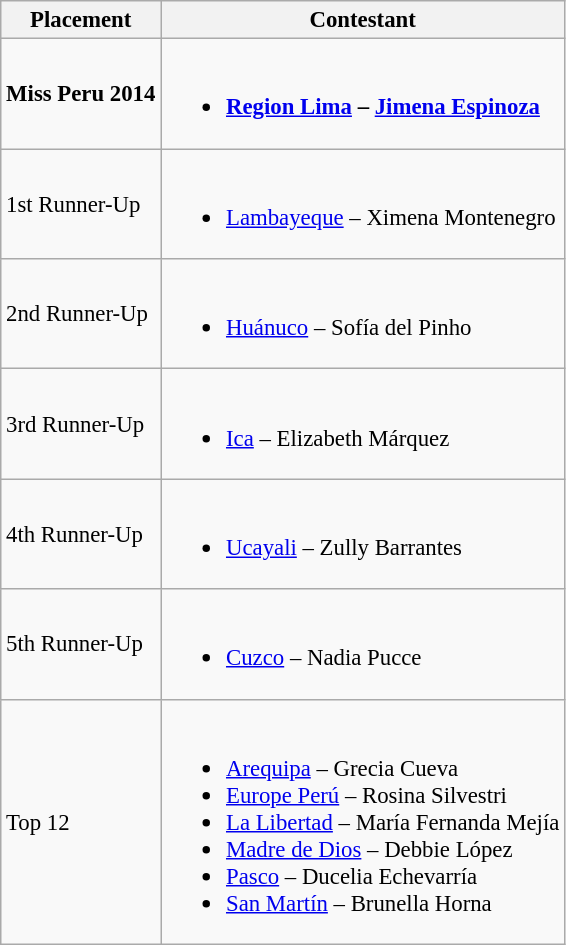<table class="wikitable sortable" style="font-size: 95%;">
<tr>
<th>Placement</th>
<th>Contestant</th>
</tr>
<tr>
<td><strong>Miss Peru 2014</strong></td>
<td><br><ul><li><strong><a href='#'>Region Lima</a> – <a href='#'>Jimena Espinoza</a></strong></li></ul></td>
</tr>
<tr>
<td>1st Runner-Up</td>
<td><br><ul><li><a href='#'>Lambayeque</a> – Ximena Montenegro</li></ul></td>
</tr>
<tr>
<td>2nd Runner-Up</td>
<td><br><ul><li><a href='#'>Huánuco</a> – Sofía del Pinho</li></ul></td>
</tr>
<tr>
<td>3rd Runner-Up</td>
<td><br><ul><li><a href='#'>Ica</a> – Elizabeth Márquez</li></ul></td>
</tr>
<tr>
<td>4th Runner-Up</td>
<td><br><ul><li><a href='#'>Ucayali</a> – Zully Barrantes</li></ul></td>
</tr>
<tr>
<td>5th Runner-Up</td>
<td><br><ul><li><a href='#'>Cuzco</a> – Nadia Pucce</li></ul></td>
</tr>
<tr>
<td>Top 12</td>
<td><br><ul><li><a href='#'>Arequipa</a> – Grecia Cueva</li><li><a href='#'>Europe Perú</a> – Rosina Silvestri</li><li><a href='#'>La Libertad</a> – María Fernanda Mejía</li><li><a href='#'>Madre de Dios</a> – Debbie López</li><li><a href='#'>Pasco</a> – Ducelia Echevarría</li><li><a href='#'>San Martín</a> – Brunella Horna</li></ul></td>
</tr>
</table>
